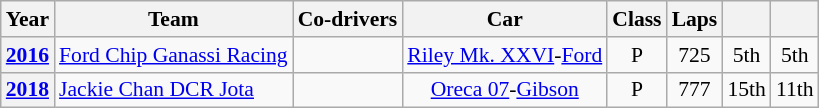<table class="wikitable" style="text-align:center; font-size:90%">
<tr>
<th>Year</th>
<th>Team</th>
<th>Co-drivers</th>
<th>Car</th>
<th>Class</th>
<th>Laps</th>
<th></th>
<th></th>
</tr>
<tr>
<th><a href='#'>2016</a></th>
<td align="left" nowrap> <a href='#'>Ford Chip Ganassi Racing</a></td>
<td align="left" nowrap></td>
<td nowrap><a href='#'>Riley Mk. XXVI</a>-<a href='#'>Ford</a></td>
<td>P</td>
<td>725</td>
<td>5th</td>
<td>5th</td>
</tr>
<tr>
<th><a href='#'>2018</a></th>
<td align="left"> <a href='#'>Jackie Chan DCR Jota</a></td>
<td align="left"></td>
<td><a href='#'>Oreca 07</a>-<a href='#'>Gibson</a></td>
<td>P</td>
<td>777</td>
<td>15th</td>
<td>11th</td>
</tr>
</table>
